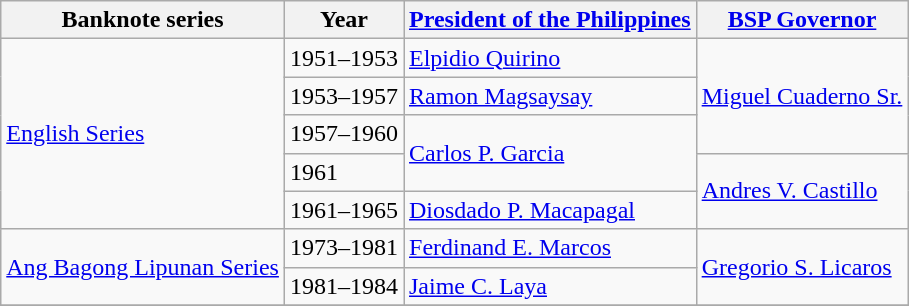<table class="wikitable sortable">
<tr>
<th>Banknote series</th>
<th>Year</th>
<th><a href='#'>President of the Philippines</a></th>
<th><a href='#'>BSP Governor</a></th>
</tr>
<tr>
<td rowspan="5"><a href='#'>English Series</a></td>
<td>1951–1953</td>
<td><a href='#'>Elpidio Quirino</a></td>
<td rowspan="3"><a href='#'>Miguel Cuaderno Sr.</a></td>
</tr>
<tr>
<td>1953–1957</td>
<td><a href='#'>Ramon Magsaysay</a></td>
</tr>
<tr>
<td>1957–1960</td>
<td rowspan="2"><a href='#'>Carlos P. Garcia</a></td>
</tr>
<tr>
<td>1961</td>
<td rowspan="2"><a href='#'>Andres V. Castillo</a></td>
</tr>
<tr>
<td>1961–1965</td>
<td><a href='#'>Diosdado P. Macapagal</a></td>
</tr>
<tr>
<td rowspan="2"><a href='#'>Ang Bagong Lipunan Series</a></td>
<td>1973–1981</td>
<td><a href='#'>Ferdinand E. Marcos</a></td>
<td rowspan="2"><a href='#'>Gregorio S. Licaros</a></td>
</tr>
<tr>
<td>1981–1984</td>
<td><a href='#'>Jaime C. Laya</a></td>
</tr>
<tr>
</tr>
</table>
